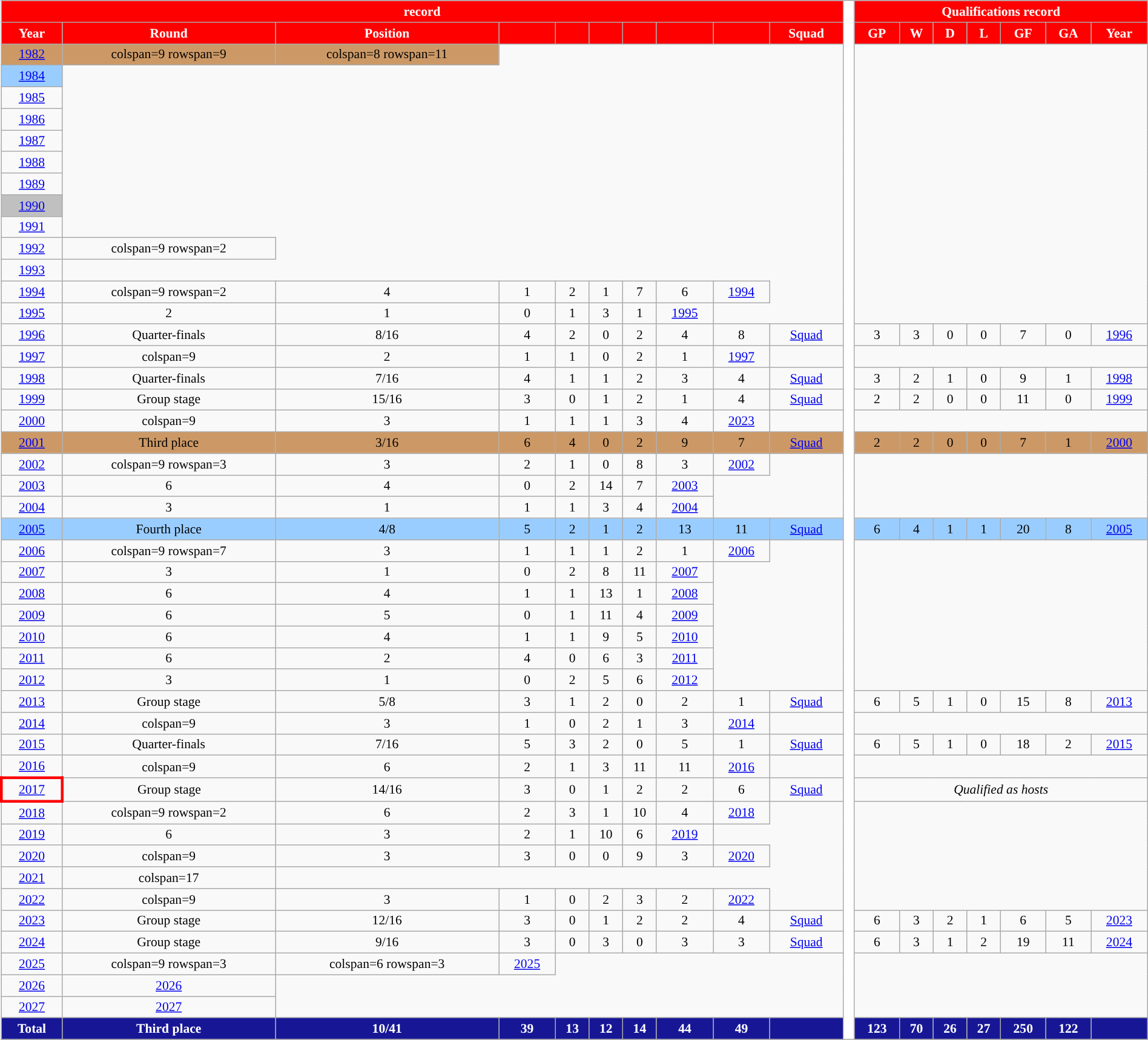<table class="wikitable" style="font-size:90%; text-align:center;" width="100%" class="wikitable">
<tr>
<th colspan=10 style="background:#ff0000; color:white; "><a href='#'></a> record</th>
<th width=1% rowspan="75" style="background:#FFFFFF; color:white"></th>
<th colspan=8 style="background:#ff0000; color:white; ">Qualifications record</th>
</tr>
<tr>
<th style="background:#ff0000; color:white; ">Year</th>
<th style="background:#ff0000; color:white; ">Round</th>
<th style="background:#ff0000; color:white; ">Position</th>
<th style="background:#ff0000; color:white; "></th>
<th style="background:#ff0000; color:white; "></th>
<th style="background:#ff0000; color:white; "></th>
<th style="background:#ff0000; color:white; "></th>
<th style="background:#ff0000; color:white; "></th>
<th style="background:#ff0000; color:white; "></th>
<th style="background:#ff0000; color:white; ">Squad</th>
<th style="background:#ff0000; color:white; ">GP</th>
<th style="background:#ff0000; color:white; ">W</th>
<th style="background:#ff0000; color:white; ">D</th>
<th style="background:#ff0000; color:white; ">L</th>
<th style="background:#ff0000; color:white; ">GF</th>
<th style="background:#ff0000; color:white; ">GA</th>
<th colspan=2 style="background:#ff0000; color:white; ">Year</th>
</tr>
<tr bgcolor=#cc9966>
<td> <a href='#'>1982</a></td>
<td>colspan=9 rowspan=9 </td>
<td>colspan=8 rowspan=11 </td>
</tr>
<tr style="background:#9acdff">
<td> <a href='#'>1984</a></td>
</tr>
<tr>
<td> <a href='#'>1985</a></td>
</tr>
<tr>
<td> <a href='#'>1986</a></td>
</tr>
<tr>
<td> <a href='#'>1987</a></td>
</tr>
<tr>
<td> <a href='#'>1988</a></td>
</tr>
<tr>
<td> <a href='#'>1989</a></td>
</tr>
<tr bgcolor=silver>
<td> <a href='#'>1990</a></td>
</tr>
<tr>
<td> <a href='#'>1991</a></td>
</tr>
<tr>
<td> <a href='#'>1992</a></td>
<td>colspan=9 rowspan=2 </td>
</tr>
<tr>
<td> <a href='#'>1993</a></td>
</tr>
<tr>
<td> <a href='#'>1994</a></td>
<td>colspan=9 rowspan=2 </td>
<td>4</td>
<td>1</td>
<td>2</td>
<td>1</td>
<td>7</td>
<td>6</td>
<td><a href='#'>1994</a></td>
</tr>
<tr>
<td> <a href='#'>1995</a></td>
<td>2</td>
<td>1</td>
<td>0</td>
<td>1</td>
<td>3</td>
<td>1</td>
<td><a href='#'>1995</a></td>
</tr>
<tr>
<td> <a href='#'>1996</a></td>
<td>Quarter-finals</td>
<td>8/16</td>
<td>4</td>
<td>2</td>
<td>0</td>
<td>2</td>
<td>4</td>
<td>8</td>
<td><a href='#'>Squad</a></td>
<td>3</td>
<td>3</td>
<td>0</td>
<td>0</td>
<td>7</td>
<td>0</td>
<td><a href='#'>1996</a></td>
</tr>
<tr>
<td> <a href='#'>1997</a></td>
<td>colspan=9 </td>
<td>2</td>
<td>1</td>
<td>1</td>
<td>0</td>
<td>2</td>
<td>1</td>
<td><a href='#'>1997</a></td>
</tr>
<tr>
<td> <a href='#'>1998</a></td>
<td>Quarter-finals</td>
<td>7/16</td>
<td>4</td>
<td>1</td>
<td>1</td>
<td>2</td>
<td>3</td>
<td>4</td>
<td><a href='#'>Squad</a></td>
<td>3</td>
<td>2</td>
<td>1</td>
<td>0</td>
<td>9</td>
<td>1</td>
<td><a href='#'>1998</a></td>
</tr>
<tr>
<td> <a href='#'>1999</a></td>
<td>Group stage</td>
<td>15/16</td>
<td>3</td>
<td>0</td>
<td>1</td>
<td>2</td>
<td>1</td>
<td>4</td>
<td><a href='#'>Squad</a></td>
<td>2</td>
<td>2</td>
<td>0</td>
<td>0</td>
<td>11</td>
<td>0</td>
<td><a href='#'>1999</a></td>
</tr>
<tr>
<td> <a href='#'>2000</a></td>
<td>colspan=9 </td>
<td>3</td>
<td>1</td>
<td>1</td>
<td>1</td>
<td>3</td>
<td>4</td>
<td><a href='#'>2023</a></td>
</tr>
<tr bgcolor="#cc9966">
<td> <a href='#'>2001</a></td>
<td>Third place</td>
<td>3/16</td>
<td>6</td>
<td>4</td>
<td>0</td>
<td>2</td>
<td>9</td>
<td>7</td>
<td><a href='#'>Squad</a></td>
<td>2</td>
<td>2</td>
<td>0</td>
<td>0</td>
<td>7</td>
<td>1</td>
<td><a href='#'>2000</a></td>
</tr>
<tr>
<td> <a href='#'>2002</a></td>
<td>colspan=9 rowspan=3 </td>
<td>3</td>
<td>2</td>
<td>1</td>
<td>0</td>
<td>8</td>
<td>3</td>
<td><a href='#'>2002</a></td>
</tr>
<tr>
<td> <a href='#'>2003</a></td>
<td>6</td>
<td>4</td>
<td>0</td>
<td>2</td>
<td>14</td>
<td>7</td>
<td><a href='#'>2003</a></td>
</tr>
<tr>
<td> <a href='#'>2004</a></td>
<td>3</td>
<td>1</td>
<td>1</td>
<td>1</td>
<td>3</td>
<td>4</td>
<td><a href='#'>2004</a></td>
</tr>
<tr style="background:#9acdff">
<td> <a href='#'>2005</a></td>
<td>Fourth place</td>
<td>4/8</td>
<td>5</td>
<td>2</td>
<td>1</td>
<td>2</td>
<td>13</td>
<td>11</td>
<td><a href='#'>Squad</a></td>
<td>6</td>
<td>4</td>
<td>1</td>
<td>1</td>
<td>20</td>
<td>8</td>
<td><a href='#'>2005</a></td>
</tr>
<tr>
<td> <a href='#'>2006</a></td>
<td>colspan=9 rowspan=7 </td>
<td>3</td>
<td>1</td>
<td>1</td>
<td>1</td>
<td>2</td>
<td>1</td>
<td><a href='#'>2006</a></td>
</tr>
<tr>
<td> <a href='#'>2007</a></td>
<td>3</td>
<td>1</td>
<td>0</td>
<td>2</td>
<td>8</td>
<td>11</td>
<td><a href='#'>2007</a></td>
</tr>
<tr>
<td> <a href='#'>2008</a></td>
<td>6</td>
<td>4</td>
<td>1</td>
<td>1</td>
<td>13</td>
<td>1</td>
<td><a href='#'>2008</a></td>
</tr>
<tr>
<td> <a href='#'>2009</a></td>
<td>6</td>
<td>5</td>
<td>0</td>
<td>1</td>
<td>11</td>
<td>4</td>
<td><a href='#'>2009</a></td>
</tr>
<tr>
<td> <a href='#'>2010</a></td>
<td>6</td>
<td>4</td>
<td>1</td>
<td>1</td>
<td>9</td>
<td>5</td>
<td><a href='#'>2010</a></td>
</tr>
<tr>
<td> <a href='#'>2011</a></td>
<td>6</td>
<td>2</td>
<td>4</td>
<td>0</td>
<td>6</td>
<td>3</td>
<td><a href='#'>2011</a></td>
</tr>
<tr>
<td> <a href='#'>2012</a></td>
<td>3</td>
<td>1</td>
<td>0</td>
<td>2</td>
<td>5</td>
<td>6</td>
<td><a href='#'>2012</a></td>
</tr>
<tr>
<td> <a href='#'>2013</a></td>
<td>Group stage</td>
<td>5/8</td>
<td>3</td>
<td>1</td>
<td>2</td>
<td>0</td>
<td>2</td>
<td>1</td>
<td><a href='#'>Squad</a></td>
<td>6</td>
<td>5</td>
<td>1</td>
<td>0</td>
<td>15</td>
<td>8</td>
<td><a href='#'>2013</a></td>
</tr>
<tr>
<td> <a href='#'>2014</a></td>
<td>colspan=9 </td>
<td>3</td>
<td>1</td>
<td>0</td>
<td>2</td>
<td>1</td>
<td>3</td>
<td><a href='#'>2014</a></td>
</tr>
<tr>
<td> <a href='#'>2015</a></td>
<td>Quarter-finals</td>
<td>7/16</td>
<td>5</td>
<td>3</td>
<td>2</td>
<td>0</td>
<td>5</td>
<td>1</td>
<td><a href='#'>Squad</a></td>
<td>6</td>
<td>5</td>
<td>1</td>
<td>0</td>
<td>18</td>
<td>2</td>
<td><a href='#'>2015</a></td>
</tr>
<tr>
<td> <a href='#'>2016</a></td>
<td>colspan=9 </td>
<td>6</td>
<td>2</td>
<td>1</td>
<td>3</td>
<td>11</td>
<td>11</td>
<td><a href='#'>2016</a></td>
</tr>
<tr>
<td style="border: 3px solid red"> <a href='#'>2017</a></td>
<td>Group stage</td>
<td>14/16</td>
<td>3</td>
<td>0</td>
<td>1</td>
<td>2</td>
<td>2</td>
<td>6</td>
<td><a href='#'>Squad</a></td>
<td colspan=8><em> Qualified as hosts</em></td>
</tr>
<tr>
<td> <a href='#'>2018</a></td>
<td>colspan=9 rowspan=2 </td>
<td>6</td>
<td>2</td>
<td>3</td>
<td>1</td>
<td>10</td>
<td>4</td>
<td><a href='#'>2018</a></td>
</tr>
<tr>
<td> <a href='#'>2019</a></td>
<td>6</td>
<td>3</td>
<td>2</td>
<td>1</td>
<td>10</td>
<td>6</td>
<td><a href='#'>2019</a></td>
</tr>
<tr>
<td> <a href='#'>2020</a></td>
<td>colspan=9 </td>
<td>3</td>
<td>3</td>
<td>0</td>
<td>0</td>
<td>9</td>
<td>3</td>
<td><a href='#'>2020</a></td>
</tr>
<tr>
<td> <a href='#'>2021</a></td>
<td>colspan=17 </td>
</tr>
<tr>
<td> <a href='#'>2022</a></td>
<td>colspan=9 </td>
<td>3</td>
<td>1</td>
<td>0</td>
<td>2</td>
<td>3</td>
<td>2</td>
<td><a href='#'>2022</a></td>
</tr>
<tr>
<td> <a href='#'>2023</a></td>
<td>Group stage</td>
<td>12/16</td>
<td>3</td>
<td>0</td>
<td>1</td>
<td>2</td>
<td>2</td>
<td>4</td>
<td><a href='#'>Squad</a></td>
<td>6</td>
<td>3</td>
<td>2</td>
<td>1</td>
<td>6</td>
<td>5</td>
<td><a href='#'>2023</a></td>
</tr>
<tr>
<td> <a href='#'>2024</a></td>
<td>Group stage</td>
<td>9/16</td>
<td>3</td>
<td>0</td>
<td>3</td>
<td>0</td>
<td>3</td>
<td>3</td>
<td><a href='#'>Squad</a></td>
<td>6</td>
<td>3</td>
<td>1</td>
<td>2</td>
<td>19</td>
<td>11</td>
<td><a href='#'>2024</a></td>
</tr>
<tr>
<td> <a href='#'>2025</a></td>
<td>colspan=9 rowspan=3 </td>
<td>colspan=6 rowspan=3 </td>
<td><a href='#'>2025</a></td>
</tr>
<tr>
<td> <a href='#'>2026</a></td>
<td><a href='#'>2026</a></td>
</tr>
<tr>
<td> <a href='#'>2027</a></td>
<td><a href='#'>2027</a></td>
</tr>
<tr>
<th style="background:#171796; color:white; ">Total</th>
<th style="background:#171796; color:white; ">Third place</th>
<th style="background:#171796; color:white; ">10/41</th>
<th style="background:#171796; color:white; ">39</th>
<th style="background:#171796; color:white; ">13</th>
<th style="background:#171796; color:white; ">12</th>
<th style="background:#171796; color:white; ">14</th>
<th style="background:#171796; color:white; ">44</th>
<th style="background:#171796; color:white; ">49</th>
<th style="background:#171796; color:white; "></th>
<th style="background:#171796; color:white; ">123</th>
<th style="background:#171796; color:white; ">70</th>
<th style="background:#171796; color:white; ">26</th>
<th style="background:#171796; color:white; ">27</th>
<th style="background:#171796; color:white; ">250</th>
<th style="background:#171796; color:white; ">122</th>
<th colspan=2 style="background:#171796; color:white; "></th>
</tr>
<tr>
</tr>
</table>
